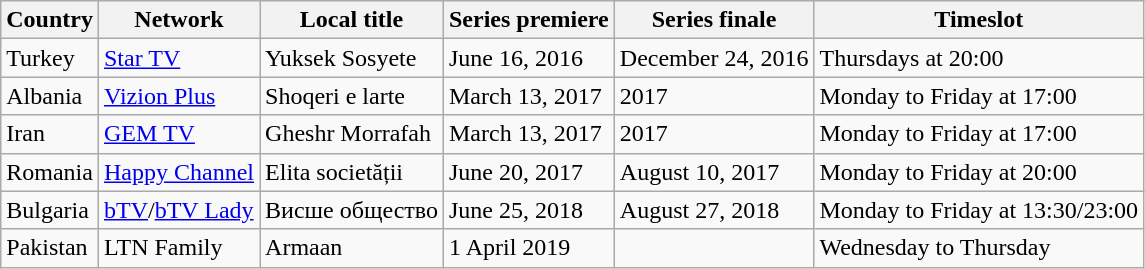<table class="sortable wikitable">
<tr>
<th>Country</th>
<th>Network</th>
<th>Local title</th>
<th>Series premiere</th>
<th>Series finale</th>
<th>Timeslot</th>
</tr>
<tr>
<td>Turkey</td>
<td><a href='#'>Star TV</a></td>
<td>Yuksek Sosyete</td>
<td>June 16, 2016</td>
<td>December 24, 2016</td>
<td>Thursdays at 20:00</td>
</tr>
<tr>
<td>Albania</td>
<td><a href='#'>Vizion Plus</a></td>
<td>Shoqeri e larte</td>
<td>March 13, 2017</td>
<td>2017</td>
<td>Monday to Friday at 17:00</td>
</tr>
<tr>
<td>Iran</td>
<td><a href='#'>GEM TV</a></td>
<td>Gheshr Morrafah</td>
<td>March 13, 2017</td>
<td>2017</td>
<td>Monday to Friday at 17:00</td>
</tr>
<tr>
<td>Romania</td>
<td><a href='#'>Happy Channel</a></td>
<td>Elita societății</td>
<td>June 20, 2017</td>
<td>August 10, 2017</td>
<td>Monday to Friday at 20:00</td>
</tr>
<tr>
<td>Bulgaria</td>
<td><a href='#'>bTV</a>/<a href='#'>bTV Lady</a></td>
<td>Висше общество</td>
<td>June 25, 2018</td>
<td>August 27, 2018</td>
<td>Monday to Friday at 13:30/23:00</td>
</tr>
<tr>
<td>Pakistan</td>
<td>LTN Family</td>
<td>Armaan</td>
<td>1 April 2019</td>
<td></td>
<td>Wednesday to Thursday</td>
</tr>
</table>
